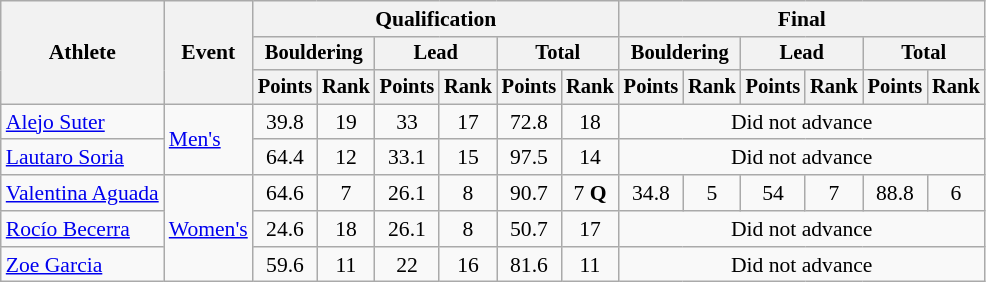<table class=wikitable style=font-size:90%;text-align:center>
<tr>
<th rowspan=3>Athlete</th>
<th rowspan=3>Event</th>
<th colspan=6>Qualification</th>
<th colspan=6>Final</th>
</tr>
<tr style=font-size:95%>
<th colspan=2>Bouldering</th>
<th colspan=2>Lead</th>
<th colspan=2>Total</th>
<th colspan=2>Bouldering</th>
<th colspan=2>Lead</th>
<th colspan=2>Total</th>
</tr>
<tr style=font-size:95%>
<th>Points</th>
<th>Rank</th>
<th>Points</th>
<th>Rank</th>
<th>Points</th>
<th>Rank</th>
<th>Points</th>
<th>Rank</th>
<th>Points</th>
<th>Rank</th>
<th>Points</th>
<th>Rank</th>
</tr>
<tr>
<td align=left><a href='#'>Alejo Suter</a></td>
<td align=left rowspan=2><a href='#'>Men's</a></td>
<td>39.8</td>
<td>19</td>
<td>33</td>
<td>17</td>
<td>72.8</td>
<td>18</td>
<td colspan=6>Did not advance</td>
</tr>
<tr>
<td align=left><a href='#'>Lautaro Soria</a></td>
<td>64.4</td>
<td>12</td>
<td>33.1</td>
<td>15</td>
<td>97.5</td>
<td>14</td>
<td colspan=6>Did not advance</td>
</tr>
<tr>
<td align=left><a href='#'>Valentina Aguada</a></td>
<td align=left rowspan=3><a href='#'>Women's</a></td>
<td>64.6</td>
<td>7</td>
<td>26.1</td>
<td>8</td>
<td>90.7</td>
<td>7 <strong>Q</strong></td>
<td>34.8</td>
<td>5</td>
<td>54</td>
<td>7</td>
<td>88.8</td>
<td>6</td>
</tr>
<tr>
<td align=left><a href='#'>Rocío Becerra</a></td>
<td>24.6</td>
<td>18</td>
<td>26.1</td>
<td>8</td>
<td>50.7</td>
<td>17</td>
<td colspan=6>Did not advance</td>
</tr>
<tr>
<td align=left><a href='#'>Zoe Garcia</a></td>
<td>59.6</td>
<td>11</td>
<td>22</td>
<td>16</td>
<td>81.6</td>
<td>11</td>
<td colspan=6>Did not advance</td>
</tr>
</table>
